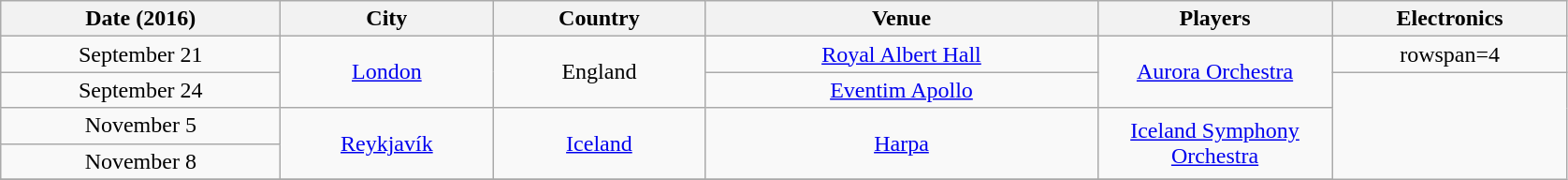<table class="wikitable plainrowheaders" style="text-align: center;">
<tr>
<th scope="col" style="width:12em;">Date (2016)</th>
<th scope="col" style="width:9em;">City</th>
<th scope="col" style="width:9em;">Country</th>
<th scope="col" style="width:17em;">Venue</th>
<th scope="col" style="width:10em;">Players</th>
<th scope="col" style="width:10em;">Electronics</th>
</tr>
<tr>
<td>September 21</td>
<td rowspan=2><a href='#'>London</a></td>
<td rowspan=2>England</td>
<td><a href='#'>Royal Albert Hall</a></td>
<td rowspan=2><a href='#'>Aurora Orchestra</a></td>
<td>rowspan=4 </td>
</tr>
<tr>
<td>September 24</td>
<td><a href='#'>Eventim Apollo</a></td>
</tr>
<tr>
<td>November 5</td>
<td rowspan=2><a href='#'>Reykjavík</a></td>
<td rowspan=2><a href='#'>Iceland</a></td>
<td rowspan=2><a href='#'>Harpa</a></td>
<td rowspan=2><a href='#'>Iceland Symphony Orchestra</a></td>
</tr>
<tr>
<td>November 8</td>
</tr>
<tr>
</tr>
</table>
